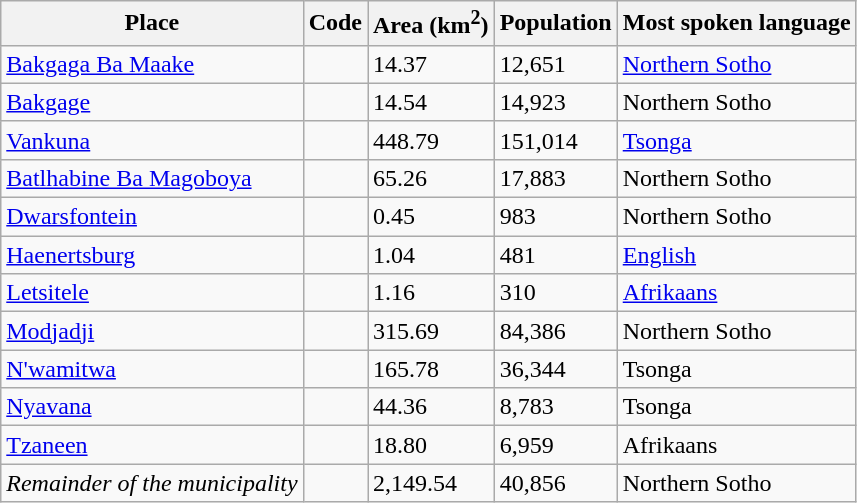<table class="wikitable sortable">
<tr>
<th>Place</th>
<th>Code</th>
<th>Area (km<sup>2</sup>)</th>
<th>Population</th>
<th>Most spoken language</th>
</tr>
<tr>
<td><a href='#'>Bakgaga Ba Maake</a></td>
<td></td>
<td>14.37</td>
<td>12,651</td>
<td><a href='#'>Northern Sotho</a></td>
</tr>
<tr>
<td><a href='#'>Bakgage</a></td>
<td></td>
<td>14.54</td>
<td>14,923</td>
<td>Northern Sotho</td>
</tr>
<tr>
<td><a href='#'>Vankuna</a></td>
<td></td>
<td>448.79</td>
<td>151,014</td>
<td><a href='#'>Tsonga</a></td>
</tr>
<tr>
<td><a href='#'>Batlhabine Ba Magoboya</a></td>
<td></td>
<td>65.26</td>
<td>17,883</td>
<td>Northern Sotho</td>
</tr>
<tr>
<td><a href='#'>Dwarsfontein</a></td>
<td></td>
<td>0.45</td>
<td>983</td>
<td>Northern Sotho</td>
</tr>
<tr>
<td><a href='#'>Haenertsburg</a></td>
<td></td>
<td>1.04</td>
<td>481</td>
<td><a href='#'>English</a></td>
</tr>
<tr>
<td><a href='#'>Letsitele</a></td>
<td></td>
<td>1.16</td>
<td>310</td>
<td><a href='#'>Afrikaans</a></td>
</tr>
<tr>
<td><a href='#'>Modjadji</a></td>
<td></td>
<td>315.69</td>
<td>84,386</td>
<td>Northern Sotho</td>
</tr>
<tr>
<td><a href='#'>N'wamitwa</a></td>
<td></td>
<td>165.78</td>
<td>36,344</td>
<td>Tsonga</td>
</tr>
<tr>
<td><a href='#'>Nyavana</a></td>
<td></td>
<td>44.36</td>
<td>8,783</td>
<td>Tsonga</td>
</tr>
<tr>
<td><a href='#'>Tzaneen</a></td>
<td></td>
<td>18.80</td>
<td>6,959</td>
<td>Afrikaans</td>
</tr>
<tr>
<td><em>Remainder of the municipality</em></td>
<td></td>
<td>2,149.54</td>
<td>40,856</td>
<td>Northern Sotho</td>
</tr>
</table>
